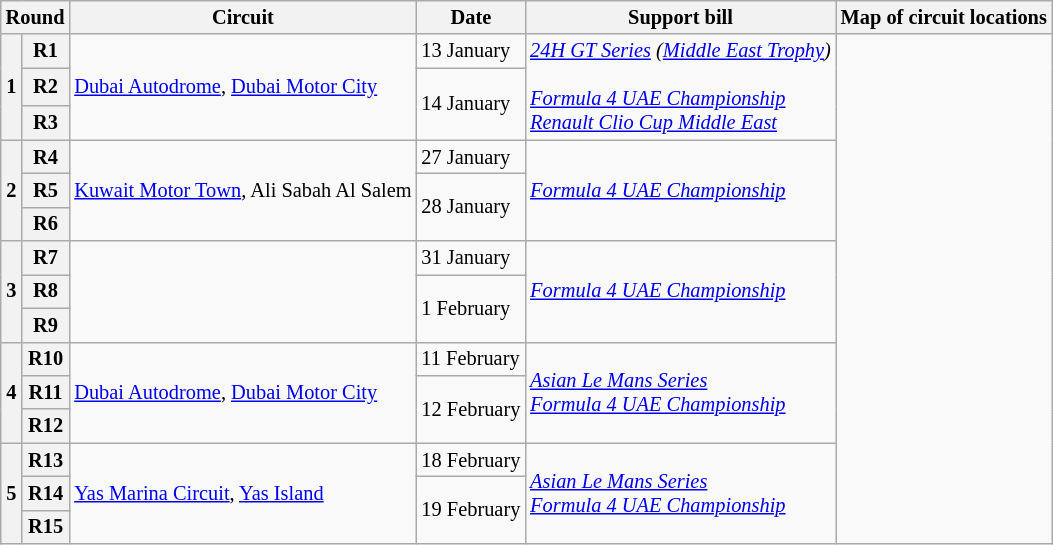<table class="wikitable" style="font-size:85%">
<tr>
<th colspan=2>Round</th>
<th>Circuit</th>
<th>Date</th>
<th>Support bill</th>
<th>Map of circuit locations</th>
</tr>
<tr>
<th rowspan=3>1</th>
<th>R1</th>
<td rowspan=3> <a href='#'>Dubai Autodrome</a>, <a href='#'>Dubai Motor City</a></td>
<td nowrap="">13 January</td>
<td rowspan=3><em><a href='#'>24H GT Series</a> (<a href='#'>Middle East Trophy</a>)<br><br><a href='#'>Formula 4 UAE Championship</a><br><a href='#'>Renault Clio Cup Middle East</a></em></td>
<td rowspan="15"></td>
</tr>
<tr>
<th>R2</th>
<td rowspan="2">14 January</td>
</tr>
<tr>
<th>R3</th>
</tr>
<tr>
<th rowspan=3>2</th>
<th>R4</th>
<td rowspan=3> <a href='#'>Kuwait Motor Town</a>, Ali Sabah Al Salem</td>
<td>27 January</td>
<td rowspan=3><em><a href='#'>Formula 4 UAE Championship</a></em></td>
</tr>
<tr>
<th>R5</th>
<td rowspan="2">28 January</td>
</tr>
<tr>
<th>R6</th>
</tr>
<tr>
<th rowspan=3>3</th>
<th>R7</th>
<td rowspan=3></td>
<td>31 January</td>
<td rowspan=3><em><a href='#'>Formula 4 UAE Championship</a></em></td>
</tr>
<tr>
<th>R8</th>
<td rowspan="2">1 February</td>
</tr>
<tr>
<th>R9</th>
</tr>
<tr>
<th rowspan=3>4</th>
<th>R10</th>
<td rowspan=3> <a href='#'>Dubai Autodrome</a>, <a href='#'>Dubai Motor City</a></td>
<td>11 February</td>
<td rowspan=3><em><a href='#'>Asian Le Mans Series</a><br><a href='#'>Formula 4 UAE Championship</a></em></td>
</tr>
<tr>
<th>R11</th>
<td rowspan="2">12 February</td>
</tr>
<tr>
<th>R12</th>
</tr>
<tr>
<th rowspan=3>5</th>
<th>R13</th>
<td rowspan=3> <a href='#'>Yas Marina Circuit</a>, <a href='#'>Yas Island</a></td>
<td nowrap="">18 February</td>
<td rowspan=3><em><a href='#'>Asian Le Mans Series</a><br><a href='#'>Formula 4 UAE Championship</a></em></td>
</tr>
<tr>
<th>R14</th>
<td rowspan="2">19 February</td>
</tr>
<tr>
<th>R15</th>
</tr>
</table>
